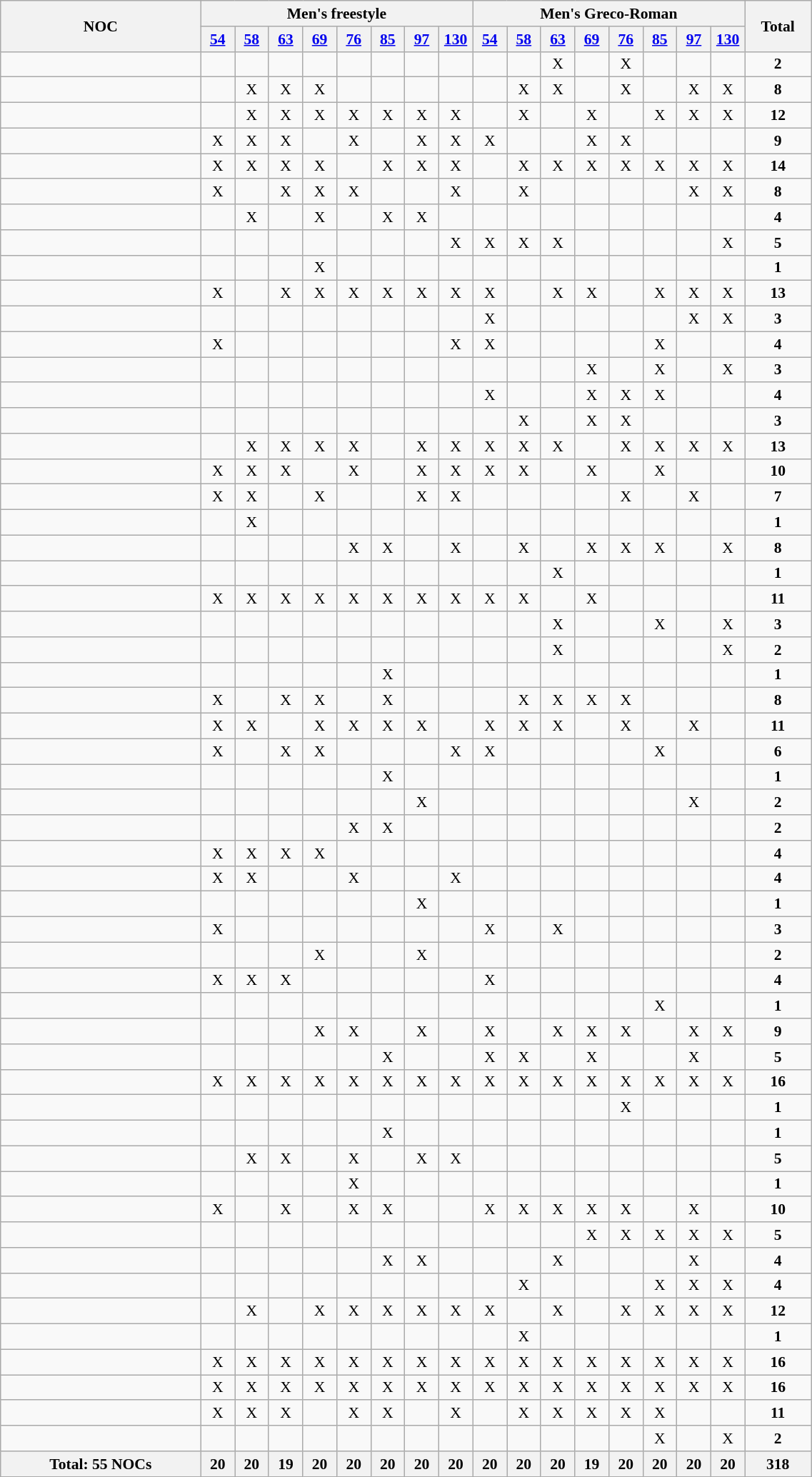<table class="wikitable" style="text-align:center; font-size:90%">
<tr>
<th rowspan="2" width=180 align="left">NOC</th>
<th colspan="8">Men's freestyle</th>
<th colspan="8">Men's Greco-Roman</th>
<th width=55 rowspan="2">Total</th>
</tr>
<tr>
<th width=25><a href='#'>54</a></th>
<th width=25><a href='#'>58</a></th>
<th width=25><a href='#'>63</a></th>
<th width=25><a href='#'>69</a></th>
<th width=25><a href='#'>76</a></th>
<th width=25><a href='#'>85</a></th>
<th width=25><a href='#'>97</a></th>
<th width=25><a href='#'>130</a></th>
<th width=25><a href='#'>54</a></th>
<th width=25><a href='#'>58</a></th>
<th width=25><a href='#'>63</a></th>
<th width=25><a href='#'>69</a></th>
<th width=25><a href='#'>76</a></th>
<th width=25><a href='#'>85</a></th>
<th width=25><a href='#'>97</a></th>
<th width=25><a href='#'>130</a></th>
</tr>
<tr>
<td align=left></td>
<td></td>
<td></td>
<td></td>
<td></td>
<td></td>
<td></td>
<td></td>
<td></td>
<td></td>
<td></td>
<td>X</td>
<td></td>
<td>X</td>
<td></td>
<td></td>
<td></td>
<td><strong>2</strong></td>
</tr>
<tr>
<td align=left></td>
<td></td>
<td>X</td>
<td>X</td>
<td>X</td>
<td></td>
<td></td>
<td></td>
<td></td>
<td></td>
<td>X</td>
<td>X</td>
<td></td>
<td>X</td>
<td></td>
<td>X</td>
<td>X</td>
<td><strong>8</strong></td>
</tr>
<tr>
<td align=left></td>
<td></td>
<td>X</td>
<td>X</td>
<td>X</td>
<td>X</td>
<td>X</td>
<td>X</td>
<td>X</td>
<td></td>
<td>X</td>
<td></td>
<td>X</td>
<td></td>
<td>X</td>
<td>X</td>
<td>X</td>
<td><strong>12</strong></td>
</tr>
<tr>
<td align=left></td>
<td>X</td>
<td>X</td>
<td>X</td>
<td></td>
<td>X</td>
<td></td>
<td>X</td>
<td>X</td>
<td>X</td>
<td></td>
<td></td>
<td>X</td>
<td>X</td>
<td></td>
<td></td>
<td></td>
<td><strong>9</strong></td>
</tr>
<tr>
<td align=left></td>
<td>X</td>
<td>X</td>
<td>X</td>
<td>X</td>
<td></td>
<td>X</td>
<td>X</td>
<td>X</td>
<td></td>
<td>X</td>
<td>X</td>
<td>X</td>
<td>X</td>
<td>X</td>
<td>X</td>
<td>X</td>
<td><strong>14</strong></td>
</tr>
<tr>
<td align=left></td>
<td>X</td>
<td></td>
<td>X</td>
<td>X</td>
<td>X</td>
<td></td>
<td></td>
<td>X</td>
<td></td>
<td>X</td>
<td></td>
<td></td>
<td></td>
<td></td>
<td>X</td>
<td>X</td>
<td><strong>8</strong></td>
</tr>
<tr>
<td align=left></td>
<td></td>
<td>X</td>
<td></td>
<td>X</td>
<td></td>
<td>X</td>
<td>X</td>
<td></td>
<td></td>
<td></td>
<td></td>
<td></td>
<td></td>
<td></td>
<td></td>
<td></td>
<td><strong>4</strong></td>
</tr>
<tr>
<td align=left></td>
<td></td>
<td></td>
<td></td>
<td></td>
<td></td>
<td></td>
<td></td>
<td>X</td>
<td>X</td>
<td>X</td>
<td>X</td>
<td></td>
<td></td>
<td></td>
<td></td>
<td>X</td>
<td><strong>5</strong></td>
</tr>
<tr>
<td align=left></td>
<td></td>
<td></td>
<td></td>
<td>X</td>
<td></td>
<td></td>
<td></td>
<td></td>
<td></td>
<td></td>
<td></td>
<td></td>
<td></td>
<td></td>
<td></td>
<td></td>
<td><strong>1</strong></td>
</tr>
<tr>
<td align=left></td>
<td>X</td>
<td></td>
<td>X</td>
<td>X</td>
<td>X</td>
<td>X</td>
<td>X</td>
<td>X</td>
<td>X</td>
<td></td>
<td>X</td>
<td>X</td>
<td></td>
<td>X</td>
<td>X</td>
<td>X</td>
<td><strong>13</strong></td>
</tr>
<tr>
<td align=left></td>
<td></td>
<td></td>
<td></td>
<td></td>
<td></td>
<td></td>
<td></td>
<td></td>
<td>X</td>
<td></td>
<td></td>
<td></td>
<td></td>
<td></td>
<td>X</td>
<td>X</td>
<td><strong>3</strong></td>
</tr>
<tr>
<td align=left></td>
<td>X</td>
<td></td>
<td></td>
<td></td>
<td></td>
<td></td>
<td></td>
<td>X</td>
<td>X</td>
<td></td>
<td></td>
<td></td>
<td></td>
<td>X</td>
<td></td>
<td></td>
<td><strong>4</strong></td>
</tr>
<tr>
<td align=left></td>
<td></td>
<td></td>
<td></td>
<td></td>
<td></td>
<td></td>
<td></td>
<td></td>
<td></td>
<td></td>
<td></td>
<td>X</td>
<td></td>
<td>X</td>
<td></td>
<td>X</td>
<td><strong>3</strong></td>
</tr>
<tr>
<td align=left></td>
<td></td>
<td></td>
<td></td>
<td></td>
<td></td>
<td></td>
<td></td>
<td></td>
<td>X</td>
<td></td>
<td></td>
<td>X</td>
<td>X</td>
<td>X</td>
<td></td>
<td></td>
<td><strong>4</strong></td>
</tr>
<tr>
<td align=left></td>
<td></td>
<td></td>
<td></td>
<td></td>
<td></td>
<td></td>
<td></td>
<td></td>
<td></td>
<td>X</td>
<td></td>
<td>X</td>
<td>X</td>
<td></td>
<td></td>
<td></td>
<td><strong>3</strong></td>
</tr>
<tr>
<td align=left></td>
<td></td>
<td>X</td>
<td>X</td>
<td>X</td>
<td>X</td>
<td></td>
<td>X</td>
<td>X</td>
<td>X</td>
<td>X</td>
<td>X</td>
<td></td>
<td>X</td>
<td>X</td>
<td>X</td>
<td>X</td>
<td><strong>13</strong></td>
</tr>
<tr>
<td align=left></td>
<td>X</td>
<td>X</td>
<td>X</td>
<td></td>
<td>X</td>
<td></td>
<td>X</td>
<td>X</td>
<td>X</td>
<td>X</td>
<td></td>
<td>X</td>
<td></td>
<td>X</td>
<td></td>
<td></td>
<td><strong>10</strong></td>
</tr>
<tr>
<td align=left></td>
<td>X</td>
<td>X</td>
<td></td>
<td>X</td>
<td></td>
<td></td>
<td>X</td>
<td>X</td>
<td></td>
<td></td>
<td></td>
<td></td>
<td>X</td>
<td></td>
<td>X</td>
<td></td>
<td><strong>7</strong></td>
</tr>
<tr>
<td align=left></td>
<td></td>
<td>X</td>
<td></td>
<td></td>
<td></td>
<td></td>
<td></td>
<td></td>
<td></td>
<td></td>
<td></td>
<td></td>
<td></td>
<td></td>
<td></td>
<td></td>
<td><strong>1</strong></td>
</tr>
<tr>
<td align=left></td>
<td></td>
<td></td>
<td></td>
<td></td>
<td>X</td>
<td>X</td>
<td></td>
<td>X</td>
<td></td>
<td>X</td>
<td></td>
<td>X</td>
<td>X</td>
<td>X</td>
<td></td>
<td>X</td>
<td><strong>8</strong></td>
</tr>
<tr>
<td align=left></td>
<td></td>
<td></td>
<td></td>
<td></td>
<td></td>
<td></td>
<td></td>
<td></td>
<td></td>
<td></td>
<td>X</td>
<td></td>
<td></td>
<td></td>
<td></td>
<td></td>
<td><strong>1</strong></td>
</tr>
<tr>
<td align=left></td>
<td>X</td>
<td>X</td>
<td>X</td>
<td>X</td>
<td>X</td>
<td>X</td>
<td>X</td>
<td>X</td>
<td>X</td>
<td>X</td>
<td></td>
<td>X</td>
<td></td>
<td></td>
<td></td>
<td></td>
<td><strong>11</strong></td>
</tr>
<tr>
<td align=left></td>
<td></td>
<td></td>
<td></td>
<td></td>
<td></td>
<td></td>
<td></td>
<td></td>
<td></td>
<td></td>
<td>X</td>
<td></td>
<td></td>
<td>X</td>
<td></td>
<td>X</td>
<td><strong>3</strong></td>
</tr>
<tr>
<td align=left></td>
<td></td>
<td></td>
<td></td>
<td></td>
<td></td>
<td></td>
<td></td>
<td></td>
<td></td>
<td></td>
<td>X</td>
<td></td>
<td></td>
<td></td>
<td></td>
<td>X</td>
<td><strong>2</strong></td>
</tr>
<tr>
<td align=left></td>
<td></td>
<td></td>
<td></td>
<td></td>
<td></td>
<td>X</td>
<td></td>
<td></td>
<td></td>
<td></td>
<td></td>
<td></td>
<td></td>
<td></td>
<td></td>
<td></td>
<td><strong>1</strong></td>
</tr>
<tr>
<td align=left></td>
<td>X</td>
<td></td>
<td>X</td>
<td>X</td>
<td></td>
<td>X</td>
<td></td>
<td></td>
<td></td>
<td>X</td>
<td>X</td>
<td>X</td>
<td>X</td>
<td></td>
<td></td>
<td></td>
<td><strong>8</strong></td>
</tr>
<tr>
<td align=left></td>
<td>X</td>
<td>X</td>
<td></td>
<td>X</td>
<td>X</td>
<td>X</td>
<td>X</td>
<td></td>
<td>X</td>
<td>X</td>
<td>X</td>
<td></td>
<td>X</td>
<td></td>
<td>X</td>
<td></td>
<td><strong>11</strong></td>
</tr>
<tr>
<td align=left></td>
<td>X</td>
<td></td>
<td>X</td>
<td>X</td>
<td></td>
<td></td>
<td></td>
<td>X</td>
<td>X</td>
<td></td>
<td></td>
<td></td>
<td></td>
<td>X</td>
<td></td>
<td></td>
<td><strong>6</strong></td>
</tr>
<tr>
<td align=left></td>
<td></td>
<td></td>
<td></td>
<td></td>
<td></td>
<td>X</td>
<td></td>
<td></td>
<td></td>
<td></td>
<td></td>
<td></td>
<td></td>
<td></td>
<td></td>
<td></td>
<td><strong>1</strong></td>
</tr>
<tr>
<td align=left></td>
<td></td>
<td></td>
<td></td>
<td></td>
<td></td>
<td></td>
<td>X</td>
<td></td>
<td></td>
<td></td>
<td></td>
<td></td>
<td></td>
<td></td>
<td>X</td>
<td></td>
<td><strong>2</strong></td>
</tr>
<tr>
<td align=left></td>
<td></td>
<td></td>
<td></td>
<td></td>
<td>X</td>
<td>X</td>
<td></td>
<td></td>
<td></td>
<td></td>
<td></td>
<td></td>
<td></td>
<td></td>
<td></td>
<td></td>
<td><strong>2</strong></td>
</tr>
<tr>
<td align=left></td>
<td>X</td>
<td>X</td>
<td>X</td>
<td>X</td>
<td></td>
<td></td>
<td></td>
<td></td>
<td></td>
<td></td>
<td></td>
<td></td>
<td></td>
<td></td>
<td></td>
<td></td>
<td><strong>4</strong></td>
</tr>
<tr>
<td align=left></td>
<td>X</td>
<td>X</td>
<td></td>
<td></td>
<td>X</td>
<td></td>
<td></td>
<td>X</td>
<td></td>
<td></td>
<td></td>
<td></td>
<td></td>
<td></td>
<td></td>
<td></td>
<td><strong>4</strong></td>
</tr>
<tr>
<td align=left></td>
<td></td>
<td></td>
<td></td>
<td></td>
<td></td>
<td></td>
<td>X</td>
<td></td>
<td></td>
<td></td>
<td></td>
<td></td>
<td></td>
<td></td>
<td></td>
<td></td>
<td><strong>1</strong></td>
</tr>
<tr>
<td align=left></td>
<td>X</td>
<td></td>
<td></td>
<td></td>
<td></td>
<td></td>
<td></td>
<td></td>
<td>X</td>
<td></td>
<td>X</td>
<td></td>
<td></td>
<td></td>
<td></td>
<td></td>
<td><strong>3</strong></td>
</tr>
<tr>
<td align=left></td>
<td></td>
<td></td>
<td></td>
<td>X</td>
<td></td>
<td></td>
<td>X</td>
<td></td>
<td></td>
<td></td>
<td></td>
<td></td>
<td></td>
<td></td>
<td></td>
<td></td>
<td><strong>2</strong></td>
</tr>
<tr>
<td align=left></td>
<td>X</td>
<td>X</td>
<td>X</td>
<td></td>
<td></td>
<td></td>
<td></td>
<td></td>
<td>X</td>
<td></td>
<td></td>
<td></td>
<td></td>
<td></td>
<td></td>
<td></td>
<td><strong>4</strong></td>
</tr>
<tr>
<td align=left></td>
<td></td>
<td></td>
<td></td>
<td></td>
<td></td>
<td></td>
<td></td>
<td></td>
<td></td>
<td></td>
<td></td>
<td></td>
<td></td>
<td>X</td>
<td></td>
<td></td>
<td><strong>1</strong></td>
</tr>
<tr>
<td align=left></td>
<td></td>
<td></td>
<td></td>
<td>X</td>
<td>X</td>
<td></td>
<td>X</td>
<td></td>
<td>X</td>
<td></td>
<td>X</td>
<td>X</td>
<td>X</td>
<td></td>
<td>X</td>
<td>X</td>
<td><strong>9</strong></td>
</tr>
<tr>
<td align=left></td>
<td></td>
<td></td>
<td></td>
<td></td>
<td></td>
<td>X</td>
<td></td>
<td></td>
<td>X</td>
<td>X</td>
<td></td>
<td>X</td>
<td></td>
<td></td>
<td>X</td>
<td></td>
<td><strong>5</strong></td>
</tr>
<tr>
<td align=left></td>
<td>X</td>
<td>X</td>
<td>X</td>
<td>X</td>
<td>X</td>
<td>X</td>
<td>X</td>
<td>X</td>
<td>X</td>
<td>X</td>
<td>X</td>
<td>X</td>
<td>X</td>
<td>X</td>
<td>X</td>
<td>X</td>
<td><strong>16</strong></td>
</tr>
<tr>
<td align=left></td>
<td></td>
<td></td>
<td></td>
<td></td>
<td></td>
<td></td>
<td></td>
<td></td>
<td></td>
<td></td>
<td></td>
<td></td>
<td>X</td>
<td></td>
<td></td>
<td></td>
<td><strong>1</strong></td>
</tr>
<tr>
<td align=left></td>
<td></td>
<td></td>
<td></td>
<td></td>
<td></td>
<td>X</td>
<td></td>
<td></td>
<td></td>
<td></td>
<td></td>
<td></td>
<td></td>
<td></td>
<td></td>
<td></td>
<td><strong>1</strong></td>
</tr>
<tr>
<td align=left></td>
<td></td>
<td>X</td>
<td>X</td>
<td></td>
<td>X</td>
<td></td>
<td>X</td>
<td>X</td>
<td></td>
<td></td>
<td></td>
<td></td>
<td></td>
<td></td>
<td></td>
<td></td>
<td><strong>5</strong></td>
</tr>
<tr>
<td align=left></td>
<td></td>
<td></td>
<td></td>
<td></td>
<td>X</td>
<td></td>
<td></td>
<td></td>
<td></td>
<td></td>
<td></td>
<td></td>
<td></td>
<td></td>
<td></td>
<td></td>
<td><strong>1</strong></td>
</tr>
<tr>
<td align=left></td>
<td>X</td>
<td></td>
<td>X</td>
<td></td>
<td>X</td>
<td>X</td>
<td></td>
<td></td>
<td>X</td>
<td>X</td>
<td>X</td>
<td>X</td>
<td>X</td>
<td></td>
<td>X</td>
<td></td>
<td><strong>10</strong></td>
</tr>
<tr>
<td align=left></td>
<td></td>
<td></td>
<td></td>
<td></td>
<td></td>
<td></td>
<td></td>
<td></td>
<td></td>
<td></td>
<td></td>
<td>X</td>
<td>X</td>
<td>X</td>
<td>X</td>
<td>X</td>
<td><strong>5</strong></td>
</tr>
<tr>
<td align=left></td>
<td></td>
<td></td>
<td></td>
<td></td>
<td></td>
<td>X</td>
<td>X</td>
<td></td>
<td></td>
<td></td>
<td>X</td>
<td></td>
<td></td>
<td></td>
<td>X</td>
<td></td>
<td><strong>4</strong></td>
</tr>
<tr>
<td align=left></td>
<td></td>
<td></td>
<td></td>
<td></td>
<td></td>
<td></td>
<td></td>
<td></td>
<td></td>
<td>X</td>
<td></td>
<td></td>
<td></td>
<td>X</td>
<td>X</td>
<td>X</td>
<td><strong>4</strong></td>
</tr>
<tr>
<td align=left></td>
<td></td>
<td>X</td>
<td></td>
<td>X</td>
<td>X</td>
<td>X</td>
<td>X</td>
<td>X</td>
<td>X</td>
<td></td>
<td>X</td>
<td></td>
<td>X</td>
<td>X</td>
<td>X</td>
<td>X</td>
<td><strong>12</strong></td>
</tr>
<tr>
<td align=left></td>
<td></td>
<td></td>
<td></td>
<td></td>
<td></td>
<td></td>
<td></td>
<td></td>
<td></td>
<td>X</td>
<td></td>
<td></td>
<td></td>
<td></td>
<td></td>
<td></td>
<td><strong>1</strong></td>
</tr>
<tr>
<td align=left></td>
<td>X</td>
<td>X</td>
<td>X</td>
<td>X</td>
<td>X</td>
<td>X</td>
<td>X</td>
<td>X</td>
<td>X</td>
<td>X</td>
<td>X</td>
<td>X</td>
<td>X</td>
<td>X</td>
<td>X</td>
<td>X</td>
<td><strong>16</strong></td>
</tr>
<tr>
<td align=left></td>
<td>X</td>
<td>X</td>
<td>X</td>
<td>X</td>
<td>X</td>
<td>X</td>
<td>X</td>
<td>X</td>
<td>X</td>
<td>X</td>
<td>X</td>
<td>X</td>
<td>X</td>
<td>X</td>
<td>X</td>
<td>X</td>
<td><strong>16</strong></td>
</tr>
<tr>
<td align=left></td>
<td>X</td>
<td>X</td>
<td>X</td>
<td></td>
<td>X</td>
<td>X</td>
<td></td>
<td>X</td>
<td></td>
<td>X</td>
<td>X</td>
<td>X</td>
<td>X</td>
<td>X</td>
<td></td>
<td></td>
<td><strong>11</strong></td>
</tr>
<tr>
<td align=left></td>
<td></td>
<td></td>
<td></td>
<td></td>
<td></td>
<td></td>
<td></td>
<td></td>
<td></td>
<td></td>
<td></td>
<td></td>
<td></td>
<td>X</td>
<td></td>
<td>X</td>
<td><strong>2</strong></td>
</tr>
<tr>
<th>Total: 55 NOCs</th>
<th>20</th>
<th>20</th>
<th>19</th>
<th>20</th>
<th>20</th>
<th>20</th>
<th>20</th>
<th>20</th>
<th>20</th>
<th>20</th>
<th>20</th>
<th>19</th>
<th>20</th>
<th>20</th>
<th>20</th>
<th>20</th>
<th>318</th>
</tr>
</table>
